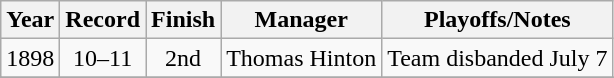<table class="wikitable" style="text-align:center">
<tr>
<th>Year</th>
<th>Record</th>
<th>Finish</th>
<th>Manager</th>
<th>Playoffs/Notes</th>
</tr>
<tr align=center>
<td>1898</td>
<td>10–11</td>
<td>2nd</td>
<td>Thomas Hinton</td>
<td>Team disbanded July 7</td>
</tr>
<tr align=center>
</tr>
<tr>
</tr>
</table>
